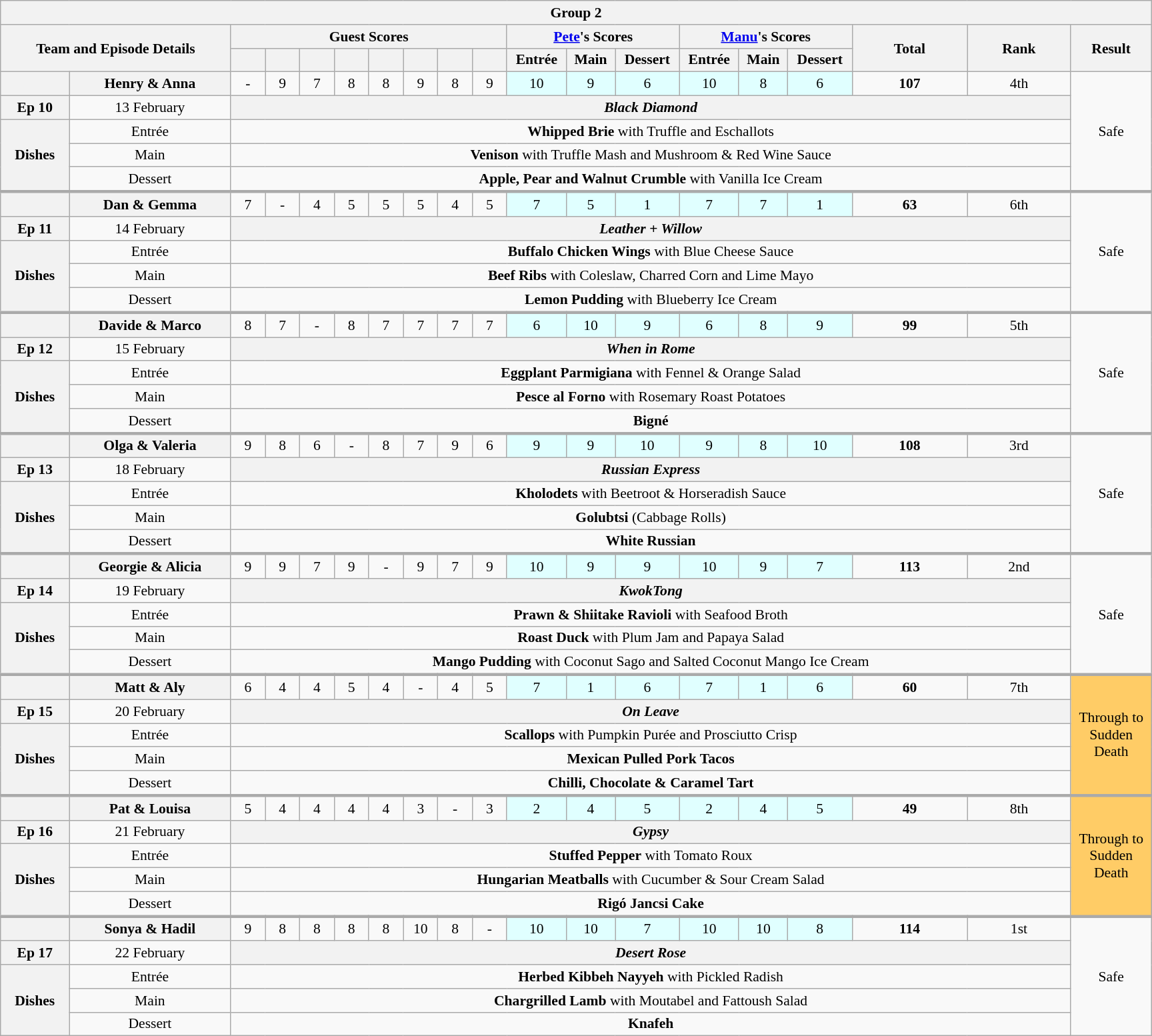<table class="wikitable plainrowheaders" style="margin:1em auto; text-align:center; font-size:90%; width:80em;">
<tr>
<th colspan="20" >Group 2</th>
</tr>
<tr>
<th scope="col" rowspan="2" colspan="2" style="width:20%;">Team and Episode Details</th>
<th scope="col" colspan="8" style="width:15%;">Guest Scores</th>
<th scope="col" colspan="3" style="width:15%;"><a href='#'>Pete</a>'s Scores</th>
<th scope="col" colspan="3" style="width:15%;"><a href='#'>Manu</a>'s Scores</th>
<th scope="col" rowspan="2" style="width:10%;">Total<br><small></small></th>
<th scope="col" rowspan="2" style="width:9%;">Rank</th>
<th scope="col" rowspan="2" style="width:28%;">Result</th>
</tr>
<tr>
<th scope="col" style="width:3%;"></th>
<th scope="col" style="width:3%;"></th>
<th scope="col" style="width:3%;"></th>
<th scope="col" style="width:3%;"></th>
<th scope="col" style="width:3%;"></th>
<th scope="col" style="width:3%;"></th>
<th scope="col" style="width:3%;"></th>
<th scope="col" style="width:3%;"></th>
<th scope="col">Entrée</th>
<th scope="col">Main</th>
<th scope="col">Dessert</th>
<th scope="col">Entrée</th>
<th scope="col">Main</th>
<th scope="col">Dessert</th>
</tr>
<tr>
<th></th>
<th style="text-align:centre">Henry & Anna</th>
<td>-</td>
<td>9</td>
<td>7</td>
<td>8</td>
<td>8</td>
<td>9</td>
<td>8</td>
<td>9</td>
<td bgcolor="#e0ffff">10</td>
<td bgcolor="#e0ffff">9</td>
<td bgcolor="#e0ffff">6</td>
<td bgcolor="#e0ffff">10</td>
<td bgcolor="#e0ffff">8</td>
<td bgcolor="#e0ffff">6</td>
<td><strong>107</strong></td>
<td>4th</td>
<td rowspan="5">Safe</td>
</tr>
<tr>
<th>Ep 10</th>
<td>13 February</td>
<th colspan="16"><strong><em>Black Diamond</em></strong></th>
</tr>
<tr>
<th rowspan="3">Dishes</th>
<td>Entrée</td>
<td colspan="16"><strong>Whipped Brie</strong> with Truffle and Eschallots</td>
</tr>
<tr>
<td>Main</td>
<td colspan="16"><strong>Venison</strong> with Truffle Mash and Mushroom & Red Wine Sauce</td>
</tr>
<tr>
<td>Dessert</td>
<td colspan="16"><strong>Apple, Pear and Walnut Crumble</strong> with Vanilla Ice Cream</td>
</tr>
<tr style="border-top:3px solid #aaa;">
<th></th>
<th style="text-align:centre">Dan & Gemma</th>
<td>7</td>
<td>-</td>
<td>4</td>
<td>5</td>
<td>5</td>
<td>5</td>
<td>4</td>
<td>5</td>
<td bgcolor="#e0ffff">7</td>
<td bgcolor="#e0ffff">5</td>
<td bgcolor="#e0ffff">1</td>
<td bgcolor="#e0ffff">7</td>
<td bgcolor="#e0ffff">7</td>
<td bgcolor="#e0ffff">1</td>
<td><strong>63</strong></td>
<td>6th</td>
<td rowspan="5">Safe</td>
</tr>
<tr>
<th>Ep 11</th>
<td>14 February</td>
<th colspan="16"><strong><em>Leather + Willow</em></strong></th>
</tr>
<tr>
<th rowspan="3">Dishes</th>
<td>Entrée</td>
<td colspan="16"><strong>Buffalo Chicken Wings</strong> with Blue Cheese Sauce</td>
</tr>
<tr>
<td>Main</td>
<td colspan="16"><strong>Beef Ribs</strong> with Coleslaw, Charred Corn and Lime Mayo</td>
</tr>
<tr>
<td>Dessert</td>
<td colspan="16"><strong>Lemon Pudding</strong> with Blueberry Ice Cream</td>
</tr>
<tr style="border-top:3px solid #aaa;">
<th></th>
<th style="text-align:centre">Davide & Marco</th>
<td>8</td>
<td>7</td>
<td>-</td>
<td>8</td>
<td>7</td>
<td>7</td>
<td>7</td>
<td>7</td>
<td bgcolor="#e0ffff">6</td>
<td bgcolor="#e0ffff">10</td>
<td bgcolor="#e0ffff">9</td>
<td bgcolor="#e0ffff">6</td>
<td bgcolor="#e0ffff">8</td>
<td bgcolor="#e0ffff">9</td>
<td><strong>99</strong></td>
<td>5th</td>
<td rowspan="5">Safe</td>
</tr>
<tr>
<th>Ep 12</th>
<td>15 February</td>
<th colspan="16"><strong><em>When in Rome</em></strong></th>
</tr>
<tr>
<th rowspan="3">Dishes</th>
<td>Entrée</td>
<td colspan="16"><strong>Eggplant Parmigiana</strong> with Fennel & Orange Salad</td>
</tr>
<tr>
<td>Main</td>
<td colspan="16"><strong>Pesce al Forno</strong> with Rosemary Roast Potatoes</td>
</tr>
<tr>
<td>Dessert</td>
<td colspan="16"><strong>Bigné</strong></td>
</tr>
<tr style="border-top:3px solid #aaa;">
<th></th>
<th style="text-align:centre">Olga & Valeria</th>
<td>9</td>
<td>8</td>
<td>6</td>
<td>-</td>
<td>8</td>
<td>7</td>
<td>9</td>
<td>6</td>
<td bgcolor="#e0ffff">9</td>
<td bgcolor="#e0ffff">9</td>
<td bgcolor="#e0ffff">10</td>
<td bgcolor="#e0ffff">9</td>
<td bgcolor="#e0ffff">8</td>
<td bgcolor="#e0ffff">10</td>
<td><strong>108</strong></td>
<td>3rd</td>
<td rowspan="5">Safe</td>
</tr>
<tr>
<th>Ep 13</th>
<td>18 February</td>
<th colspan="16"><strong><em>Russian Express</em></strong></th>
</tr>
<tr>
<th rowspan="3">Dishes</th>
<td>Entrée</td>
<td colspan="16"><strong>Kholodets</strong> with Beetroot & Horseradish Sauce</td>
</tr>
<tr>
<td>Main</td>
<td colspan="16"><strong>Golubtsi</strong> (Cabbage Rolls)</td>
</tr>
<tr>
<td>Dessert</td>
<td colspan="16"><strong>White Russian</strong></td>
</tr>
<tr style="border-top:3px solid #aaa;">
<th></th>
<th style="text-align:centre">Georgie & Alicia</th>
<td>9</td>
<td>9</td>
<td>7</td>
<td>9</td>
<td>-</td>
<td>9</td>
<td>7</td>
<td>9</td>
<td bgcolor="#e0ffff">10</td>
<td bgcolor="#e0ffff">9</td>
<td bgcolor="#e0ffff">9</td>
<td bgcolor="#e0ffff">10</td>
<td bgcolor="#e0ffff">9</td>
<td bgcolor="#e0ffff">7</td>
<td><strong>113</strong></td>
<td>2nd</td>
<td rowspan="5">Safe</td>
</tr>
<tr>
<th>Ep 14</th>
<td>19 February</td>
<th colspan="16"><strong><em>KwokTong</em></strong></th>
</tr>
<tr>
<th rowspan="3">Dishes</th>
<td>Entrée</td>
<td colspan="16"><strong>Prawn & Shiitake Ravioli</strong> with Seafood Broth</td>
</tr>
<tr>
<td>Main</td>
<td colspan="16"><strong>Roast Duck</strong> with Plum Jam and Papaya Salad</td>
</tr>
<tr>
<td>Dessert</td>
<td colspan="16"><strong>Mango Pudding</strong> with Coconut Sago and Salted Coconut Mango Ice Cream</td>
</tr>
<tr style="border-top:3px solid #aaa;">
<th></th>
<th style="text-align:centre">Matt & Aly</th>
<td>6</td>
<td>4</td>
<td>4</td>
<td>5</td>
<td>4</td>
<td>-</td>
<td>4</td>
<td>5</td>
<td bgcolor="#e0ffff">7</td>
<td bgcolor="#e0ffff">1</td>
<td bgcolor="#e0ffff">6</td>
<td bgcolor="#e0ffff">7</td>
<td bgcolor="#e0ffff">1</td>
<td bgcolor="#e0ffff">6</td>
<td><strong>60</strong></td>
<td>7th</td>
<td rowspan="5" style="background:#FFCC66">Through to Sudden Death</td>
</tr>
<tr>
<th>Ep 15</th>
<td>20 February</td>
<th colspan="16"><strong><em>On Leave</em></strong></th>
</tr>
<tr>
<th rowspan="3">Dishes</th>
<td>Entrée</td>
<td colspan="16"><strong>Scallops</strong> with Pumpkin Purée and Prosciutto Crisp</td>
</tr>
<tr>
<td>Main</td>
<td colspan="16"><strong>Mexican Pulled Pork Tacos</strong></td>
</tr>
<tr>
<td>Dessert</td>
<td colspan="16"><strong>Chilli, Chocolate & Caramel Tart</strong></td>
</tr>
<tr style="border-top:3px solid #aaa;">
<th></th>
<th style="text-align:centre">Pat & Louisa</th>
<td>5</td>
<td>4</td>
<td>4</td>
<td>4</td>
<td>4</td>
<td>3</td>
<td>-</td>
<td>3</td>
<td bgcolor="#e0ffff">2</td>
<td bgcolor="#e0ffff">4</td>
<td bgcolor="#e0ffff">5</td>
<td bgcolor="#e0ffff">2</td>
<td bgcolor="#e0ffff">4</td>
<td bgcolor="#e0ffff">5</td>
<td><strong>49</strong></td>
<td>8th</td>
<td rowspan="5" style="background:#FFCC66">Through to Sudden Death</td>
</tr>
<tr>
<th>Ep 16</th>
<td>21 February</td>
<th colspan="16"><strong><em>Gypsy</em></strong></th>
</tr>
<tr>
<th rowspan="3">Dishes</th>
<td>Entrée</td>
<td colspan="16"><strong>Stuffed Pepper</strong> with Tomato Roux</td>
</tr>
<tr>
<td>Main</td>
<td colspan="16"><strong>Hungarian Meatballs</strong> with Cucumber & Sour Cream Salad</td>
</tr>
<tr>
<td>Dessert</td>
<td colspan="16"><strong>Rigó Jancsi Cake</strong></td>
</tr>
<tr style="border-top:3px solid #aaa;">
<th></th>
<th style="text-align:centre">Sonya & Hadil</th>
<td>9</td>
<td>8</td>
<td>8</td>
<td>8</td>
<td>8</td>
<td>10</td>
<td>8</td>
<td>-</td>
<td bgcolor="#e0ffff">10</td>
<td bgcolor="#e0ffff">10</td>
<td bgcolor="#e0ffff">7</td>
<td bgcolor="#e0ffff">10</td>
<td bgcolor="#e0ffff">10</td>
<td bgcolor="#e0ffff">8</td>
<td><strong>114</strong></td>
<td>1st</td>
<td rowspan="5">Safe</td>
</tr>
<tr>
<th>Ep 17</th>
<td>22 February</td>
<th colspan="16"><strong><em>Desert Rose</em></strong></th>
</tr>
<tr>
<th rowspan="3">Dishes</th>
<td>Entrée</td>
<td colspan="16"><strong>Herbed Kibbeh Nayyeh</strong> with Pickled Radish</td>
</tr>
<tr>
<td>Main</td>
<td colspan="16"><strong>Chargrilled Lamb</strong> with Moutabel and Fattoush Salad</td>
</tr>
<tr>
<td>Dessert</td>
<td colspan="16"><strong>Knafeh</strong></td>
</tr>
</table>
